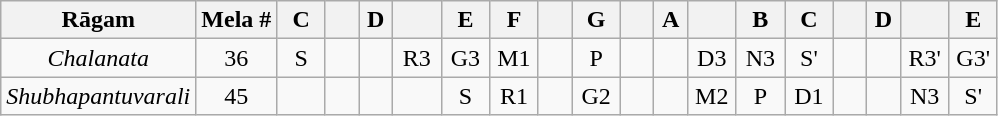<table class="wikitable" style="text-align:center">
<tr>
<th>Rāgam</th>
<th>Mela #</th>
<th>C</th>
<th></th>
<th>D</th>
<th></th>
<th>E</th>
<th>F</th>
<th></th>
<th>G</th>
<th></th>
<th>A</th>
<th></th>
<th>B</th>
<th>C</th>
<th></th>
<th>D</th>
<th></th>
<th>E</th>
</tr>
<tr>
<td><em>Chalanata</em></td>
<td>36</td>
<td width="25px">S</td>
<td width="15px"></td>
<td width="15px"></td>
<td width="25px">R3</td>
<td width="25px">G3</td>
<td width="25px">M1</td>
<td width="15px"></td>
<td width="25px">P</td>
<td width="15px"></td>
<td width="15px"></td>
<td width="25px">D3</td>
<td width="25px">N3</td>
<td width="25px">S'</td>
<td width="15px"></td>
<td width="15px"></td>
<td width="25px">R3'</td>
<td width="25px">G3'</td>
</tr>
<tr>
<td><em>Shubhapantuvarali</em></td>
<td>45</td>
<td></td>
<td></td>
<td></td>
<td></td>
<td>S</td>
<td>R1</td>
<td></td>
<td>G2</td>
<td></td>
<td></td>
<td>M2</td>
<td>P</td>
<td>D1</td>
<td></td>
<td></td>
<td>N3</td>
<td>S'</td>
</tr>
</table>
